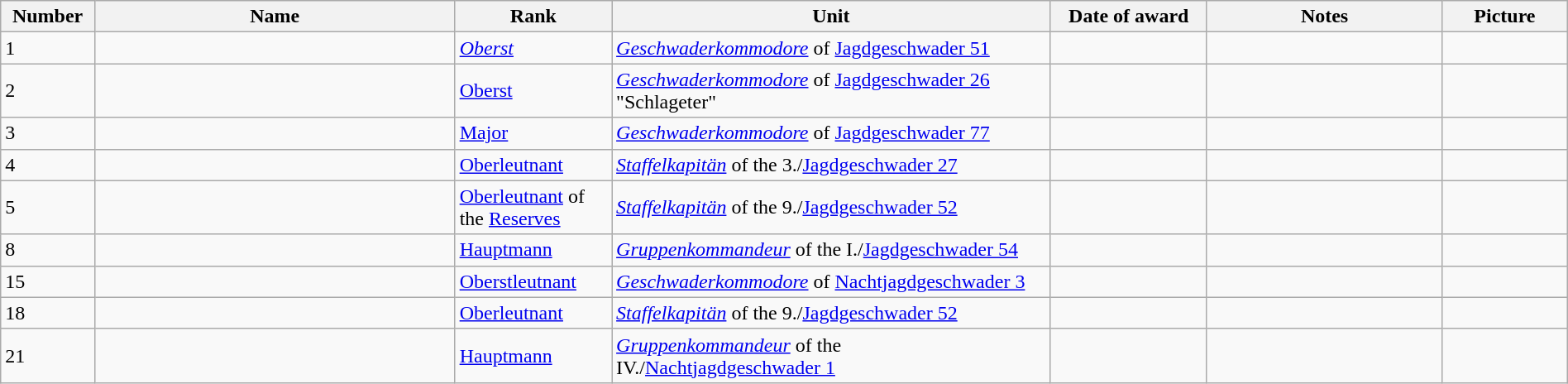<table class="wikitable sortable" style="width:100%;">
<tr>
<th width="6%">Number</th>
<th width="23%">Name</th>
<th width="10%">Rank</th>
<th width="28%" class="unsortable">Unit</th>
<th width="10%">Date of award</th>
<th width="15%" class="unsortable">Notes</th>
<th width="10%" class="unsortable">Picture</th>
</tr>
<tr>
<td>1</td>
<td></td>
<td><em><a href='#'>Oberst</a></em></td>
<td><em><a href='#'>Geschwaderkommodore</a></em> of <a href='#'>Jagdgeschwader 51</a></td>
<td></td>
<td></td>
<td></td>
</tr>
<tr>
<td>2</td>
<td></td>
<td><a href='#'>Oberst</a></td>
<td><em><a href='#'>Geschwaderkommodore</a></em> of <a href='#'>Jagdgeschwader 26</a> "Schlageter"</td>
<td></td>
<td></td>
<td></td>
</tr>
<tr>
<td>3</td>
<td></td>
<td><a href='#'>Major</a></td>
<td><em><a href='#'>Geschwaderkommodore</a></em> of <a href='#'>Jagdgeschwader 77</a></td>
<td></td>
<td></td>
<td></td>
</tr>
<tr>
<td>4</td>
<td></td>
<td><a href='#'>Oberleutnant</a></td>
<td><em><a href='#'>Staffelkapitän</a></em> of the 3./<a href='#'>Jagdgeschwader 27</a></td>
<td></td>
<td></td>
<td></td>
</tr>
<tr>
<td>5</td>
<td></td>
<td><a href='#'>Oberleutnant</a> of the <a href='#'>Reserves</a></td>
<td><em><a href='#'>Staffelkapitän</a></em> of the 9./<a href='#'>Jagdgeschwader 52</a></td>
<td></td>
<td></td>
<td></td>
</tr>
<tr>
<td>8</td>
<td></td>
<td><a href='#'>Hauptmann</a></td>
<td><em><a href='#'>Gruppenkommandeur</a></em> of the I./<a href='#'>Jagdgeschwader 54</a></td>
<td></td>
<td></td>
<td></td>
</tr>
<tr>
<td>15</td>
<td></td>
<td><a href='#'>Oberstleutnant</a></td>
<td><em><a href='#'>Geschwaderkommodore</a></em> of <a href='#'>Nachtjagdgeschwader 3</a></td>
<td></td>
<td></td>
<td></td>
</tr>
<tr>
<td>18</td>
<td></td>
<td><a href='#'>Oberleutnant</a></td>
<td><em><a href='#'>Staffelkapitän</a></em> of the 9./<a href='#'>Jagdgeschwader 52</a></td>
<td></td>
<td></td>
<td></td>
</tr>
<tr>
<td>21</td>
<td></td>
<td><a href='#'>Hauptmann</a></td>
<td><em><a href='#'>Gruppenkommandeur</a></em> of the IV./<a href='#'>Nachtjagdgeschwader 1</a></td>
<td></td>
<td></td>
<td></td>
</tr>
</table>
